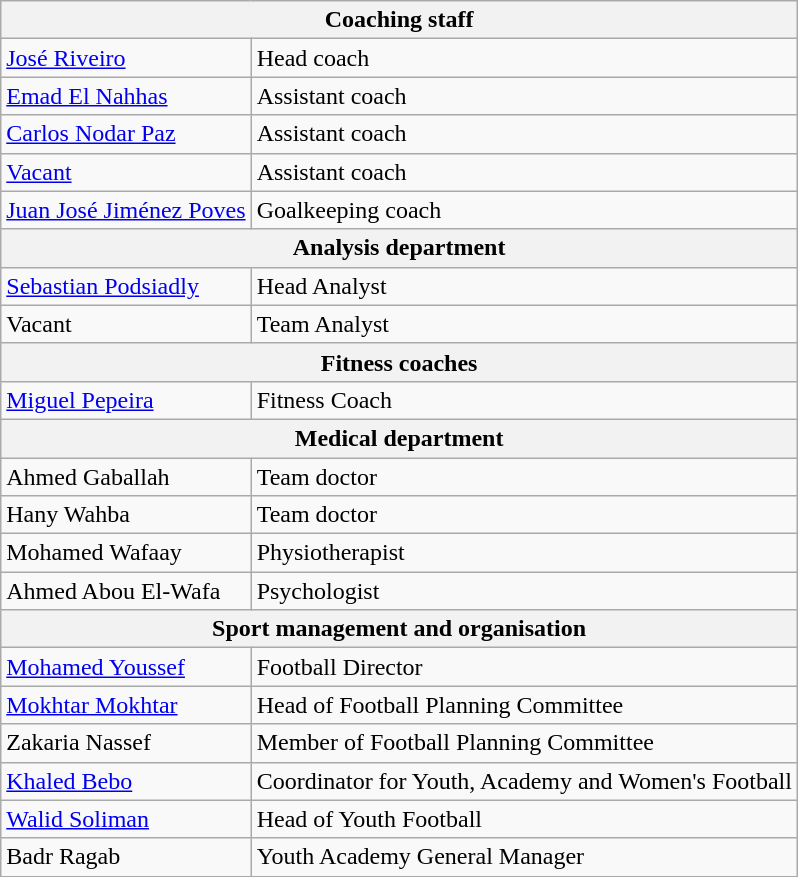<table class="wikitable">
<tr>
<th colspan="2">Coaching staff</th>
</tr>
<tr>
<td> <a href='#'>José Riveiro</a></td>
<td>Head coach</td>
</tr>
<tr>
<td> <a href='#'>Emad El Nahhas</a></td>
<td>Assistant coach</td>
</tr>
<tr>
<td> <a href='#'>Carlos Nodar Paz</a></td>
<td>Assistant coach</td>
</tr>
<tr>
<td> <a href='#'>Vacant</a></td>
<td>Assistant coach</td>
</tr>
<tr>
<td> <a href='#'>Juan José Jiménez Poves</a></td>
<td>Goalkeeping coach</td>
</tr>
<tr>
<th colspan="2">Analysis department</th>
</tr>
<tr>
<td> <a href='#'>Sebastian Podsiadly</a></td>
<td>Head Analyst</td>
</tr>
<tr>
<td> Vacant</td>
<td>Team Analyst</td>
</tr>
<tr>
<th colspan="2">Fitness coaches</th>
</tr>
<tr>
<td> <a href='#'>Miguel Pepeira</a></td>
<td>Fitness Coach</td>
</tr>
<tr>
<th colspan="2">Medical department</th>
</tr>
<tr>
<td> Ahmed Gaballah</td>
<td>Team doctor</td>
</tr>
<tr>
<td> Hany Wahba</td>
<td>Team doctor</td>
</tr>
<tr>
<td> Mohamed Wafaay</td>
<td>Physiotherapist</td>
</tr>
<tr>
<td> Ahmed Abou El-Wafa</td>
<td>Psychologist</td>
</tr>
<tr>
<th colspan="2">Sport management and organisation</th>
</tr>
<tr>
<td> <a href='#'>Mohamed Youssef</a></td>
<td>Football Director</td>
</tr>
<tr>
<td> <a href='#'>Mokhtar Mokhtar</a></td>
<td>Head of Football Planning Committee</td>
</tr>
<tr>
<td> Zakaria Nassef</td>
<td>Member of Football Planning Committee</td>
</tr>
<tr>
<td> <a href='#'>Khaled Bebo</a></td>
<td>Coordinator for Youth, Academy and Women's Football</td>
</tr>
<tr>
<td> <a href='#'>Walid Soliman</a></td>
<td>Head of Youth Football</td>
</tr>
<tr>
<td> Badr Ragab</td>
<td>Youth Academy General Manager</td>
</tr>
<tr>
</tr>
</table>
